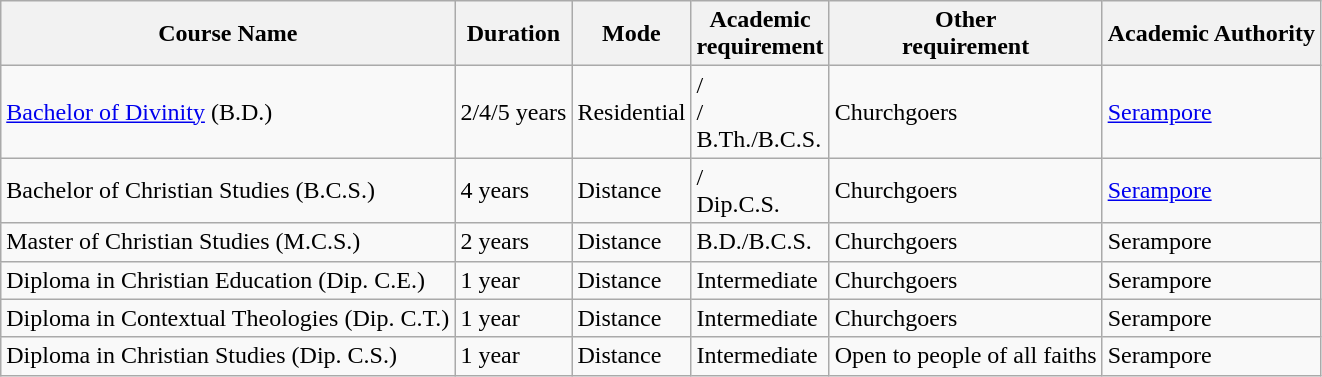<table class="wikitable sortable">
<tr>
<th>Course Name</th>
<th>Duration</th>
<th>Mode</th>
<th>Academic<br> requirement</th>
<th>Other<br> requirement</th>
<th>Academic Authority</th>
</tr>
<tr>
<td><a href='#'>Bachelor of Divinity</a> (B.D.)</td>
<td>2/4/5 years</td>
<td>Residential</td>
<td>/<br>/<br>B.Th./B.C.S.</td>
<td>Churchgoers</td>
<td><a href='#'>Serampore</a></td>
</tr>
<tr>
<td>Bachelor of Christian Studies (B.C.S.)</td>
<td>4 years</td>
<td>Distance</td>
<td>/<br>Dip.C.S.</td>
<td>Churchgoers</td>
<td><a href='#'>Serampore</a></td>
</tr>
<tr>
<td>Master of Christian Studies (M.C.S.)</td>
<td>2 years</td>
<td>Distance</td>
<td>B.D./B.C.S.</td>
<td>Churchgoers</td>
<td>Serampore</td>
</tr>
<tr>
<td>Diploma in Christian Education (Dip. C.E.)</td>
<td>1 year</td>
<td>Distance</td>
<td>Intermediate</td>
<td>Churchgoers</td>
<td>Serampore</td>
</tr>
<tr>
<td>Diploma in Contextual Theologies (Dip. C.T.)</td>
<td>1 year</td>
<td>Distance</td>
<td>Intermediate</td>
<td>Churchgoers</td>
<td>Serampore</td>
</tr>
<tr>
<td>Diploma in Christian Studies (Dip. C.S.)</td>
<td>1 year</td>
<td>Distance</td>
<td>Intermediate</td>
<td>Open to people of all faiths</td>
<td>Serampore</td>
</tr>
</table>
